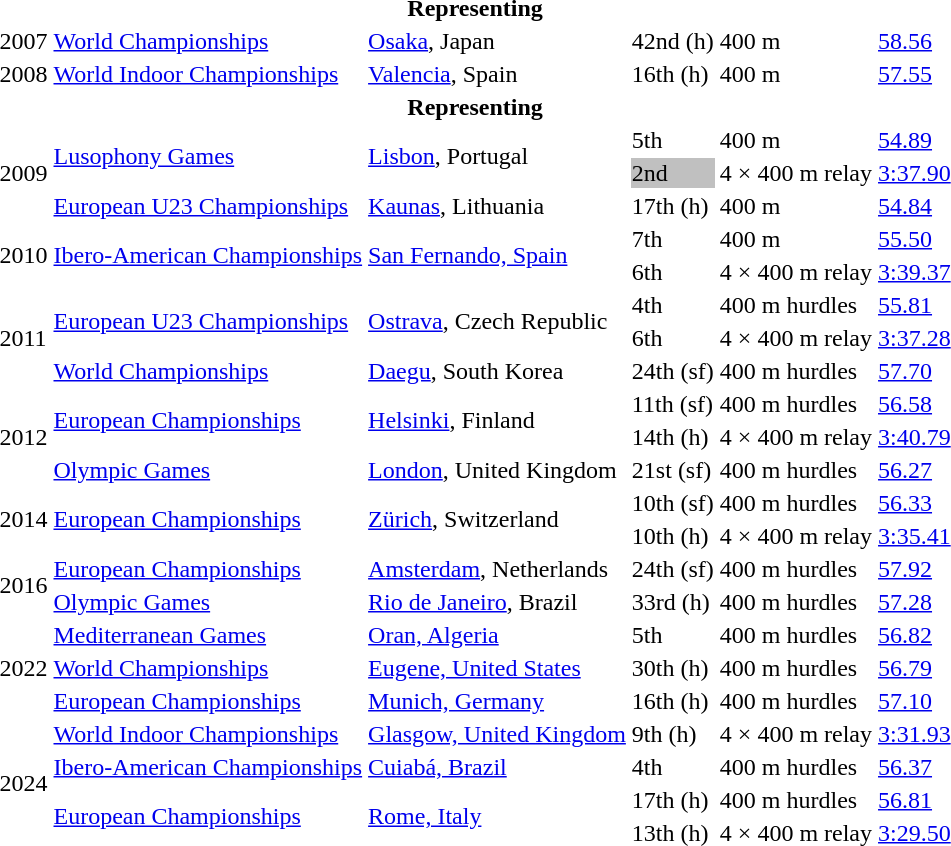<table>
<tr>
<th colspan="6">Representing </th>
</tr>
<tr>
<td>2007</td>
<td><a href='#'>World Championships</a></td>
<td><a href='#'>Osaka</a>, Japan</td>
<td>42nd (h)</td>
<td>400 m</td>
<td><a href='#'>58.56</a></td>
</tr>
<tr>
<td>2008</td>
<td><a href='#'>World Indoor Championships</a></td>
<td><a href='#'>Valencia</a>, Spain</td>
<td>16th (h)</td>
<td>400 m</td>
<td><a href='#'>57.55</a></td>
</tr>
<tr>
<th colspan="6">Representing </th>
</tr>
<tr>
<td rowspan=3>2009</td>
<td rowspan=2><a href='#'>Lusophony Games</a></td>
<td rowspan=2><a href='#'>Lisbon</a>, Portugal</td>
<td>5th</td>
<td>400 m</td>
<td><a href='#'>54.89</a></td>
</tr>
<tr>
<td bgcolor=silver>2nd</td>
<td>4 × 400 m relay</td>
<td><a href='#'>3:37.90</a></td>
</tr>
<tr>
<td><a href='#'>European U23 Championships</a></td>
<td><a href='#'>Kaunas</a>, Lithuania</td>
<td>17th (h)</td>
<td>400 m</td>
<td><a href='#'>54.84</a></td>
</tr>
<tr>
<td rowspan=2>2010</td>
<td rowspan=2><a href='#'>Ibero-American Championships</a></td>
<td rowspan=2><a href='#'>San Fernando, Spain</a></td>
<td>7th</td>
<td>400 m</td>
<td><a href='#'>55.50</a></td>
</tr>
<tr>
<td>6th</td>
<td>4 × 400 m relay</td>
<td><a href='#'>3:39.37</a></td>
</tr>
<tr>
<td rowspan=3>2011</td>
<td rowspan=2><a href='#'>European U23 Championships</a></td>
<td rowspan=2><a href='#'>Ostrava</a>, Czech Republic</td>
<td>4th</td>
<td>400 m hurdles</td>
<td><a href='#'>55.81</a></td>
</tr>
<tr>
<td>6th</td>
<td>4 × 400 m relay</td>
<td><a href='#'>3:37.28</a></td>
</tr>
<tr>
<td><a href='#'>World Championships</a></td>
<td><a href='#'>Daegu</a>, South Korea</td>
<td>24th (sf)</td>
<td>400 m hurdles</td>
<td><a href='#'>57.70</a></td>
</tr>
<tr>
<td rowspan=3>2012</td>
<td rowspan=2><a href='#'>European Championships</a></td>
<td rowspan=2><a href='#'>Helsinki</a>, Finland</td>
<td>11th (sf)</td>
<td>400 m hurdles</td>
<td><a href='#'>56.58</a></td>
</tr>
<tr>
<td>14th (h)</td>
<td>4 × 400 m relay</td>
<td><a href='#'>3:40.79</a></td>
</tr>
<tr>
<td><a href='#'>Olympic Games</a></td>
<td><a href='#'>London</a>, United Kingdom</td>
<td>21st (sf)</td>
<td>400 m hurdles</td>
<td><a href='#'>56.27</a></td>
</tr>
<tr>
<td rowspan=2>2014</td>
<td rowspan=2><a href='#'>European Championships</a></td>
<td rowspan=2><a href='#'>Zürich</a>, Switzerland</td>
<td>10th (sf)</td>
<td>400 m hurdles</td>
<td><a href='#'>56.33</a></td>
</tr>
<tr>
<td>10th (h)</td>
<td>4 × 400 m relay</td>
<td><a href='#'>3:35.41</a></td>
</tr>
<tr>
<td rowspan=2>2016</td>
<td><a href='#'>European Championships</a></td>
<td><a href='#'>Amsterdam</a>, Netherlands</td>
<td>24th (sf)</td>
<td>400 m hurdles</td>
<td><a href='#'>57.92</a></td>
</tr>
<tr>
<td><a href='#'>Olympic Games</a></td>
<td><a href='#'>Rio de Janeiro</a>, Brazil</td>
<td>33rd (h)</td>
<td>400 m hurdles</td>
<td><a href='#'>57.28</a></td>
</tr>
<tr>
<td rowspan=3>2022</td>
<td><a href='#'>Mediterranean Games</a></td>
<td><a href='#'>Oran, Algeria</a></td>
<td>5th</td>
<td>400 m hurdles</td>
<td><a href='#'>56.82</a></td>
</tr>
<tr>
<td><a href='#'>World Championships</a></td>
<td><a href='#'>Eugene, United States</a></td>
<td>30th (h)</td>
<td>400 m hurdles</td>
<td><a href='#'>56.79</a></td>
</tr>
<tr>
<td><a href='#'>European Championships</a></td>
<td><a href='#'>Munich, Germany</a></td>
<td>16th (h)</td>
<td>400 m hurdles</td>
<td><a href='#'>57.10</a></td>
</tr>
<tr>
<td rowspan=4>2024</td>
<td><a href='#'>World Indoor Championships</a></td>
<td><a href='#'>Glasgow, United Kingdom</a></td>
<td>9th (h)</td>
<td>4 × 400 m relay</td>
<td><a href='#'>3:31.93</a></td>
</tr>
<tr>
<td><a href='#'>Ibero-American Championships</a></td>
<td><a href='#'>Cuiabá, Brazil</a></td>
<td>4th</td>
<td>400 m hurdles</td>
<td><a href='#'>56.37</a></td>
</tr>
<tr>
<td rowspan=2><a href='#'>European Championships</a></td>
<td rowspan=2><a href='#'>Rome, Italy</a></td>
<td>17th (h)</td>
<td>400 m hurdles</td>
<td><a href='#'>56.81</a></td>
</tr>
<tr>
<td>13th (h)</td>
<td>4 × 400 m relay</td>
<td><a href='#'>3:29.50</a></td>
</tr>
</table>
